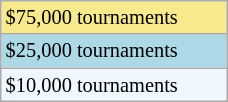<table class="wikitable" style="font-size:85%;" width=12%>
<tr style="background:#f7e98e;">
<td>$75,000 tournaments</td>
</tr>
<tr style="background:lightblue;">
<td>$25,000 tournaments</td>
</tr>
<tr style="background:#f0f8ff;">
<td>$10,000 tournaments</td>
</tr>
</table>
